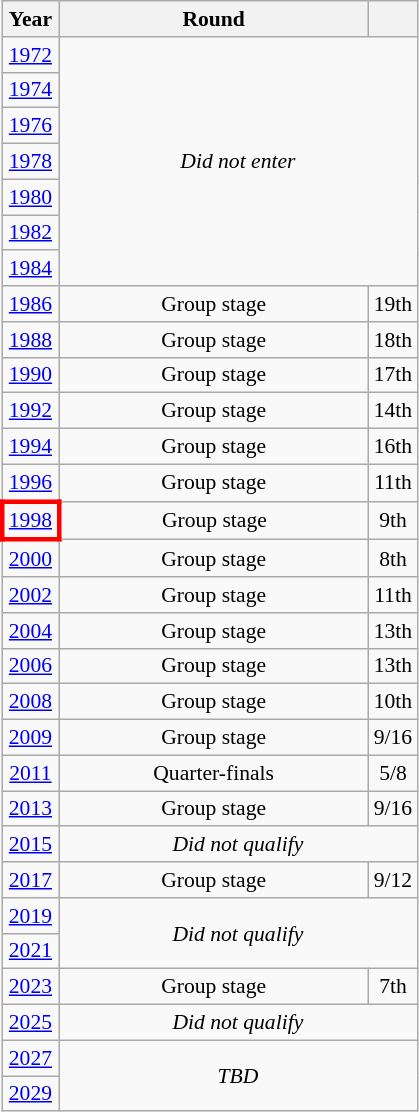<table class="wikitable" style="text-align: center; font-size:90%">
<tr>
<th>Year</th>
<th style="width:200px">Round</th>
<th></th>
</tr>
<tr>
<td><a href='#'>1972</a></td>
<td colspan="2" rowspan="7"><em>Did not enter</em></td>
</tr>
<tr>
<td><a href='#'>1974</a></td>
</tr>
<tr>
<td><a href='#'>1976</a></td>
</tr>
<tr>
<td><a href='#'>1978</a></td>
</tr>
<tr>
<td><a href='#'>1980</a></td>
</tr>
<tr>
<td><a href='#'>1982</a></td>
</tr>
<tr>
<td><a href='#'>1984</a></td>
</tr>
<tr>
<td><a href='#'>1986</a></td>
<td>Group stage</td>
<td>19th</td>
</tr>
<tr>
<td><a href='#'>1988</a></td>
<td>Group stage</td>
<td>18th</td>
</tr>
<tr>
<td><a href='#'>1990</a></td>
<td>Group stage</td>
<td>17th</td>
</tr>
<tr>
<td><a href='#'>1992</a></td>
<td>Group stage</td>
<td>14th</td>
</tr>
<tr>
<td><a href='#'>1994</a></td>
<td>Group stage</td>
<td>16th</td>
</tr>
<tr>
<td><a href='#'>1996</a></td>
<td>Group stage</td>
<td>11th</td>
</tr>
<tr>
<td style="border: 3px solid red"><a href='#'>1998</a></td>
<td>Group stage</td>
<td>9th</td>
</tr>
<tr>
<td><a href='#'>2000</a></td>
<td>Group stage</td>
<td>8th</td>
</tr>
<tr>
<td><a href='#'>2002</a></td>
<td>Group stage</td>
<td>11th</td>
</tr>
<tr>
<td><a href='#'>2004</a></td>
<td>Group stage</td>
<td>13th</td>
</tr>
<tr>
<td><a href='#'>2006</a></td>
<td>Group stage</td>
<td>13th</td>
</tr>
<tr>
<td><a href='#'>2008</a></td>
<td>Group stage</td>
<td>10th</td>
</tr>
<tr>
<td><a href='#'>2009</a></td>
<td>Group stage</td>
<td>9/16</td>
</tr>
<tr>
<td><a href='#'>2011</a></td>
<td>Quarter-finals</td>
<td>5/8</td>
</tr>
<tr>
<td><a href='#'>2013</a></td>
<td>Group stage</td>
<td>9/16</td>
</tr>
<tr>
<td><a href='#'>2015</a></td>
<td colspan="2"><em>Did not qualify</em></td>
</tr>
<tr>
<td><a href='#'>2017</a></td>
<td>Group stage</td>
<td>9/12</td>
</tr>
<tr>
<td><a href='#'>2019</a></td>
<td colspan="2" rowspan="2"><em>Did not qualify</em></td>
</tr>
<tr>
<td><a href='#'>2021</a></td>
</tr>
<tr>
<td><a href='#'>2023</a></td>
<td>Group stage</td>
<td>7th</td>
</tr>
<tr>
<td><a href='#'>2025</a></td>
<td colspan="2"><em>Did not qualify</em></td>
</tr>
<tr>
<td><a href='#'>2027</a></td>
<td colspan="2" rowspan="2"><em>TBD</em></td>
</tr>
<tr>
<td><a href='#'>2029</a></td>
</tr>
</table>
